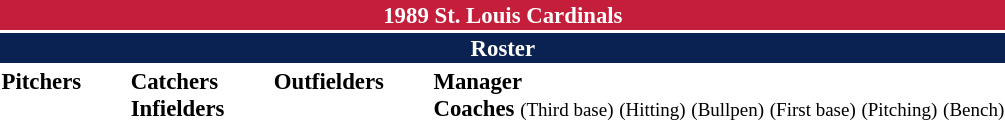<table class="toccolours" style="font-size: 95%;">
<tr>
<th colspan="10" style="background-color: #c41e3a; color: #FFFFFF; text-align: center;">1989 St. Louis Cardinals</th>
</tr>
<tr>
<td colspan="10" style="background-color: #0a2252; color: #FFFFFF; text-align: center;"><strong>Roster</strong></td>
</tr>
<tr>
<td valign="top"><strong>Pitchers</strong><br>













</td>
<td width="25px"></td>
<td valign="top"><strong>Catchers</strong><br>


<strong>Infielders</strong>









</td>
<td width="25px"></td>
<td valign="top"><strong>Outfielders</strong><br>



</td>
<td width="25px"></td>
<td valign="top"><strong>Manager</strong><br>
<strong>Coaches</strong>
 <small>(Third base)</small>
 <small>(Hitting)</small>
 <small>(Bullpen)</small>
 <small>(First base)</small>
 <small>(Pitching)</small>
 <small>(Bench)</small></td>
</tr>
</table>
